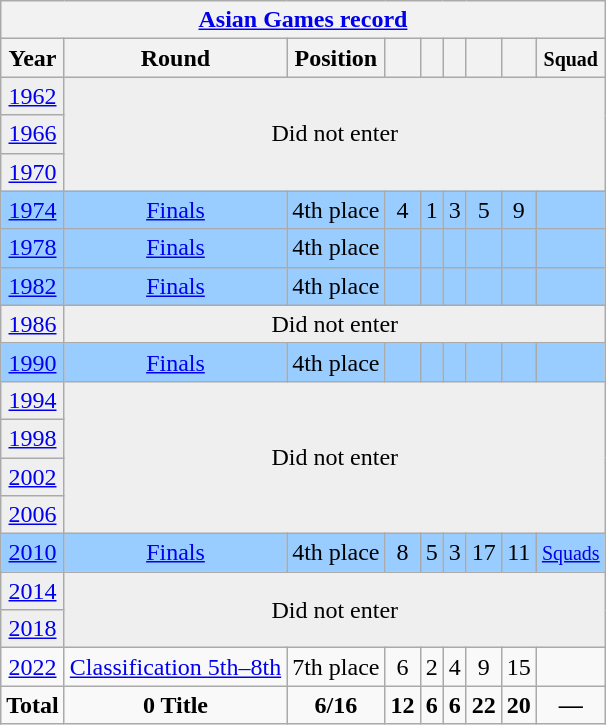<table class="wikitable" style="text-align: center;">
<tr>
<th colspan=9><a href='#'>Asian Games record</a></th>
</tr>
<tr>
<th>Year</th>
<th>Round</th>
<th>Position</th>
<th></th>
<th></th>
<th></th>
<th></th>
<th></th>
<th><small>Squad</small></th>
</tr>
<tr bgcolor="efefef">
<td> <a href='#'>1962</a></td>
<td colspan=8 rowspan=3 align=center>Did not enter</td>
</tr>
<tr bgcolor="efefef">
<td> <a href='#'>1966</a></td>
</tr>
<tr bgcolor="efefef">
<td> <a href='#'>1970</a></td>
</tr>
<tr bgcolor="9acdff">
<td> <a href='#'>1974</a></td>
<td><a href='#'>Finals</a></td>
<td>4th place</td>
<td>4</td>
<td>1</td>
<td>3</td>
<td>5</td>
<td>9</td>
<td></td>
</tr>
<tr bgcolor="9acdff">
<td> <a href='#'>1978</a></td>
<td><a href='#'>Finals</a></td>
<td>4th place</td>
<td></td>
<td></td>
<td></td>
<td></td>
<td></td>
<td></td>
</tr>
<tr bgcolor="9acdff">
<td> <a href='#'>1982</a></td>
<td><a href='#'>Finals</a></td>
<td>4th place</td>
<td></td>
<td></td>
<td></td>
<td></td>
<td></td>
<td></td>
</tr>
<tr bgcolor="efefef">
<td> <a href='#'>1986</a></td>
<td colspan=8 align=center>Did not enter</td>
</tr>
<tr bgcolor="9acdff">
<td> <a href='#'>1990</a></td>
<td><a href='#'>Finals</a></td>
<td>4th place</td>
<td></td>
<td></td>
<td></td>
<td></td>
<td></td>
<td></td>
</tr>
<tr bgcolor="efefef">
<td> <a href='#'>1994</a></td>
<td colspan=8 rowspan=4 align=center>Did not enter</td>
</tr>
<tr bgcolor="efefef">
<td> <a href='#'>1998</a></td>
</tr>
<tr bgcolor="efefef">
<td> <a href='#'>2002</a></td>
</tr>
<tr bgcolor="efefef">
<td> <a href='#'>2006</a></td>
</tr>
<tr bgcolor="9acdff">
<td> <a href='#'>2010</a></td>
<td><a href='#'>Finals</a></td>
<td>4th place</td>
<td>8</td>
<td>5</td>
<td>3</td>
<td>17</td>
<td>11</td>
<td><small><a href='#'>Squads</a></small></td>
</tr>
<tr bgcolor="efefef">
<td> <a href='#'>2014</a></td>
<td colspan=8 rowspan=2 align=center>Did not enter</td>
</tr>
<tr bgcolor="efefef">
<td> <a href='#'>2018</a></td>
</tr>
<tr>
<td> <a href='#'>2022</a></td>
<td><a href='#'>Classification 5th–8th</a></td>
<td>7th place</td>
<td>6</td>
<td>2</td>
<td>4</td>
<td>9</td>
<td>15</td>
<td></td>
</tr>
<tr>
<td colspan=1><strong>Total</strong></td>
<td><strong>0 Title</strong></td>
<td><strong>6/16</strong></td>
<td><strong>12</strong></td>
<td><strong>6</strong></td>
<td><strong>6</strong></td>
<td><strong>22</strong></td>
<td><strong>20</strong></td>
<td><strong>—</strong></td>
</tr>
</table>
